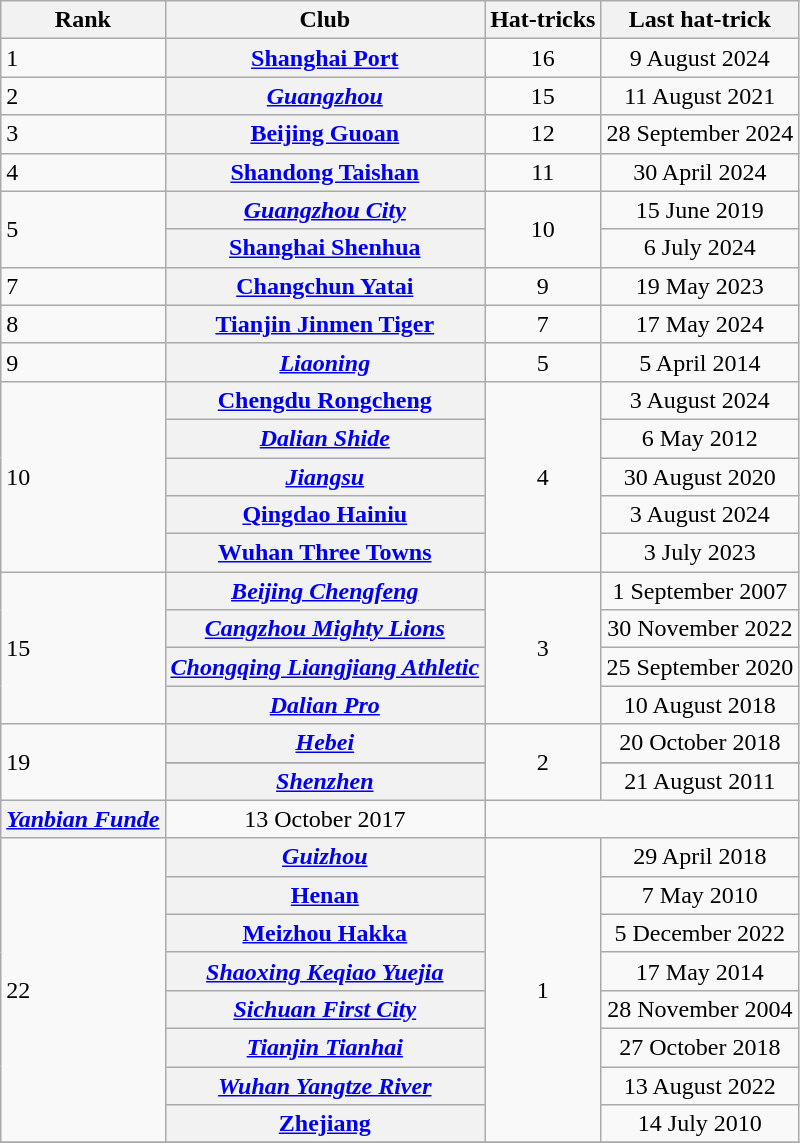<table class="wikitable plainrowheaders">
<tr>
<th scope="col">Rank</th>
<th scope="col">Club</th>
<th scope="col">Hat-tricks</th>
<th scope="col">Last hat-trick</th>
</tr>
<tr>
<td>1</td>
<th scope="row"><strong><a href='#'>Shanghai Port</a></strong></th>
<td align="center">16</td>
<td align="center">9 August 2024</td>
</tr>
<tr>
<td>2</td>
<th scope="row"><em><a href='#'>Guangzhou</a></em></th>
<td align="center">15</td>
<td align="center">11 August 2021</td>
</tr>
<tr>
<td>3</td>
<th scope="row"><strong><a href='#'>Beijing Guoan</a></strong></th>
<td align="center">12</td>
<td align="center">28 September 2024</td>
</tr>
<tr>
<td>4</td>
<th scope="row"><strong><a href='#'>Shandong Taishan</a></strong></th>
<td align="center">11</td>
<td align="center">30 April 2024</td>
</tr>
<tr>
<td rowspan="2">5</td>
<th scope="row"><em><a href='#'>Guangzhou City</a></em></th>
<td rowspan="2" align="center">10</td>
<td align="center">15 June 2019</td>
</tr>
<tr>
<th scope="row"><strong><a href='#'>Shanghai Shenhua</a></strong></th>
<td align="center">6 July 2024</td>
</tr>
<tr>
<td>7</td>
<th scope="row"><strong><a href='#'>Changchun Yatai</a></strong></th>
<td align="center">9</td>
<td align="center">19 May 2023</td>
</tr>
<tr>
<td>8</td>
<th scope="row"><strong><a href='#'>Tianjin Jinmen Tiger</a></strong></th>
<td align="center">7</td>
<td align="center">17 May 2024</td>
</tr>
<tr>
<td>9</td>
<th scope="row"><em><a href='#'>Liaoning</a></em></th>
<td align="center">5</td>
<td align="center">5 April 2014</td>
</tr>
<tr>
<td rowspan="5">10</td>
<th scope="row"><strong><a href='#'>Chengdu Rongcheng</a></strong></th>
<td rowspan="5" align="center">4</td>
<td align="center">3 August 2024</td>
</tr>
<tr>
<th scope="row"><em><a href='#'>Dalian Shide</a></em></th>
<td align="center">6 May 2012</td>
</tr>
<tr>
<th scope="row"><em><a href='#'>Jiangsu</a></em></th>
<td align="center">30 August 2020</td>
</tr>
<tr>
<th scope="row"><strong><a href='#'>Qingdao Hainiu</a></strong></th>
<td align="center">3 August 2024</td>
</tr>
<tr>
<th scope="row"><strong><a href='#'>Wuhan Three Towns</a></strong></th>
<td align="center">3 July 2023</td>
</tr>
<tr>
<td rowspan="4">15</td>
<th scope="row"><em><a href='#'>Beijing Chengfeng</a></em></th>
<td rowspan="4" align="center">3</td>
<td align="center">1 September 2007</td>
</tr>
<tr>
<th scope="row"><em><a href='#'>Cangzhou Mighty Lions</a></em></th>
<td align="center">30 November 2022</td>
</tr>
<tr '>
<th scope="row"><em><a href='#'>Chongqing Liangjiang Athletic</a></em></th>
<td align="center">25 September 2020</td>
</tr>
<tr>
<th scope="row"><em><a href='#'>Dalian Pro</a></em></th>
<td align="center">10 August 2018</td>
</tr>
<tr>
<td rowspan="3">19</td>
<th scope="row"><em><a href='#'>Hebei</a></em></th>
<td rowspan="3" align="center">2</td>
<td align="center">20 October 2018</td>
</tr>
<tr>
</tr>
<tr>
<th scope="row"><em><a href='#'>Shenzhen</a></em></th>
<td align="center">21 August 2011</td>
</tr>
<tr>
<th scope="row"><em><a href='#'>Yanbian Funde</a></em></th>
<td align="center">13 October 2017</td>
</tr>
<tr>
<td rowspan="8">22</td>
<th scope="row"><em><a href='#'>Guizhou</a></em></th>
<td rowspan="8" align="center">1</td>
<td align="center">29 April 2018</td>
</tr>
<tr>
<th scope="row"><strong><a href='#'>Henan</a></strong></th>
<td align="center">7 May 2010</td>
</tr>
<tr>
<th scope="row"><strong><a href='#'>Meizhou Hakka</a></strong></th>
<td align="center">5 December 2022</td>
</tr>
<tr>
<th scope="row"><em><a href='#'>Shaoxing Keqiao Yuejia</a></em></th>
<td align="center">17 May 2014</td>
</tr>
<tr>
<th scope="row"><em><a href='#'>Sichuan First City</a></em></th>
<td align="center">28 November 2004</td>
</tr>
<tr>
<th scope="row"><em><a href='#'>Tianjin Tianhai</a></em></th>
<td align="center">27 October 2018</td>
</tr>
<tr>
<th scope="row"><em><a href='#'>Wuhan Yangtze River</a></em></th>
<td align="center">13 August 2022</td>
</tr>
<tr>
<th scope="row"><strong><a href='#'>Zhejiang</a></strong></th>
<td align="center">14 July 2010</td>
</tr>
<tr>
</tr>
</table>
